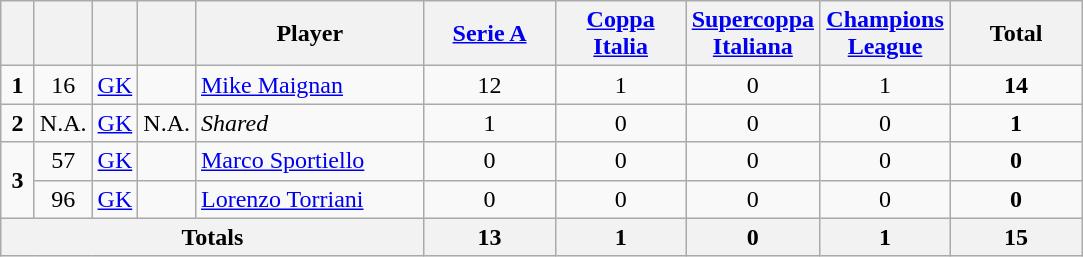<table class="wikitable" style="text-align:center">
<tr>
<th width=15></th>
<th width=15></th>
<th width=15></th>
<th width=15></th>
<th width=145>Player</th>
<th width=80><a href='#'>Serie A</a></th>
<th width=80><a href='#'>Coppa Italia</a></th>
<th width=80><a href='#'>Supercoppa Italiana</a></th>
<th width=80><a href='#'>Champions League</a></th>
<th width=80>Total</th>
</tr>
<tr>
<td><strong>1</strong></td>
<td>16</td>
<td><a href='#'>GK</a></td>
<td></td>
<td align=left><a href='#'>Mike Maignan</a></td>
<td>12</td>
<td>1</td>
<td>0</td>
<td>1</td>
<td><strong>14</strong></td>
</tr>
<tr>
<td><strong>2</strong></td>
<td>N.A.</td>
<td><a href='#'>GK</a></td>
<td>N.A.</td>
<td align=left><em>Shared</em></td>
<td>1</td>
<td>0</td>
<td>0</td>
<td>0</td>
<td><strong>1</strong></td>
</tr>
<tr>
<td rowspan=2><strong>3</strong></td>
<td>57</td>
<td><a href='#'>GK</a></td>
<td></td>
<td align=left><a href='#'>Marco Sportiello</a></td>
<td>0</td>
<td>0</td>
<td>0</td>
<td>0</td>
<td><strong>0</strong></td>
</tr>
<tr>
<td>96</td>
<td><a href='#'>GK</a></td>
<td></td>
<td align=left><a href='#'>Lorenzo Torriani</a></td>
<td>0</td>
<td>0</td>
<td>0</td>
<td>0</td>
<td><strong>0</strong></td>
</tr>
<tr>
<th colspan=5>Totals</th>
<th>13</th>
<th>1</th>
<th>0</th>
<th>1</th>
<th>15</th>
</tr>
</table>
